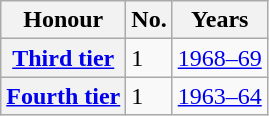<table class="wikitable plainrowheaders">
<tr>
<th scope=col>Honour</th>
<th scope=col>No.</th>
<th scope=col>Years</th>
</tr>
<tr>
<th scope=row><a href='#'>Third tier</a></th>
<td>1</td>
<td><a href='#'>1968–69</a></td>
</tr>
<tr>
<th scope=row><a href='#'>Fourth tier</a></th>
<td>1</td>
<td><a href='#'>1963–64</a></td>
</tr>
</table>
